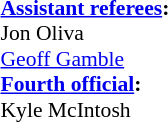<table style="width:100%;font-size:90%">
<tr>
<td><br><strong><a href='#'>Assistant referees</a>:</strong>
<br>Jon Oliva
<br><a href='#'>Geoff Gamble</a>
<br><strong><a href='#'>Fourth official</a>:</strong>
<br>Kyle McIntosh</td>
<td style="width:60%; vertical-align:top"></td>
</tr>
</table>
